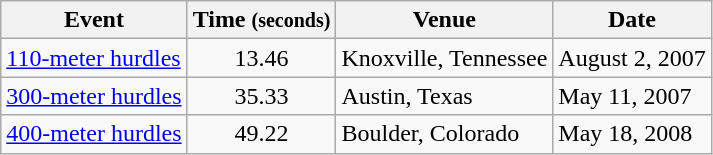<table class="wikitable">
<tr>
<th>Event</th>
<th>Time <small>(seconds)</small></th>
<th>Venue</th>
<th>Date</th>
</tr>
<tr>
<td><a href='#'>110-meter hurdles</a></td>
<td style="text-align:center">13.46</td>
<td>Knoxville, Tennessee</td>
<td>August 2, 2007</td>
</tr>
<tr>
<td><a href='#'>300-meter hurdles</a></td>
<td style="text-align:center">35.33</td>
<td>Austin, Texas</td>
<td>May 11, 2007</td>
</tr>
<tr>
<td><a href='#'>400-meter hurdles</a></td>
<td style="text-align:center">49.22</td>
<td>Boulder, Colorado</td>
<td>May 18, 2008</td>
</tr>
</table>
